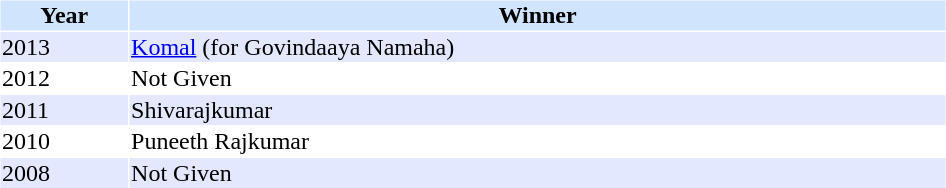<table cellspacing="1" cellpadding="1" border="0" width="50%">
<tr bgcolor="#d1e4fd">
<th>Year</th>
<th>Winner</th>
</tr>
<tr bgcolor="#e4e8ff">
<td>2013</td>
<td><a href='#'>Komal</a> (for Govindaaya Namaha)</td>
</tr>
<tr>
<td>2012</td>
<td>Not Given</td>
</tr>
<tr bgcolor="#e4e8ff">
<td>2011</td>
<td>Shivarajkumar</td>
</tr>
<tr>
<td>2010</td>
<td>Puneeth Rajkumar</td>
</tr>
<tr bgcolor="#e4e8ff">
<td>2008</td>
<td>Not Given</td>
</tr>
</table>
